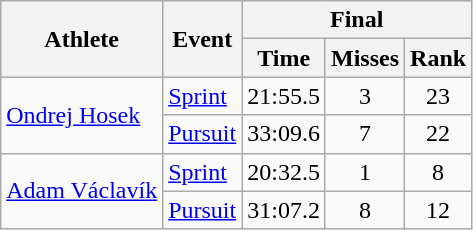<table class="wikitable">
<tr>
<th rowspan="2">Athlete</th>
<th rowspan="2">Event</th>
<th colspan="3">Final</th>
</tr>
<tr>
<th>Time</th>
<th>Misses</th>
<th>Rank</th>
</tr>
<tr>
<td rowspan="2"><a href='#'>Ondrej Hosek</a></td>
<td><a href='#'>Sprint</a></td>
<td align="center">21:55.5</td>
<td align="center">3</td>
<td align="center">23</td>
</tr>
<tr>
<td><a href='#'>Pursuit</a></td>
<td align="center">33:09.6</td>
<td align="center">7</td>
<td align="center">22</td>
</tr>
<tr>
<td rowspan="2"><a href='#'>Adam Václavík</a></td>
<td><a href='#'>Sprint</a></td>
<td align="center">20:32.5</td>
<td align="center">1</td>
<td align="center">8</td>
</tr>
<tr>
<td><a href='#'>Pursuit</a></td>
<td align="center">31:07.2</td>
<td align="center">8</td>
<td align="center">12</td>
</tr>
</table>
